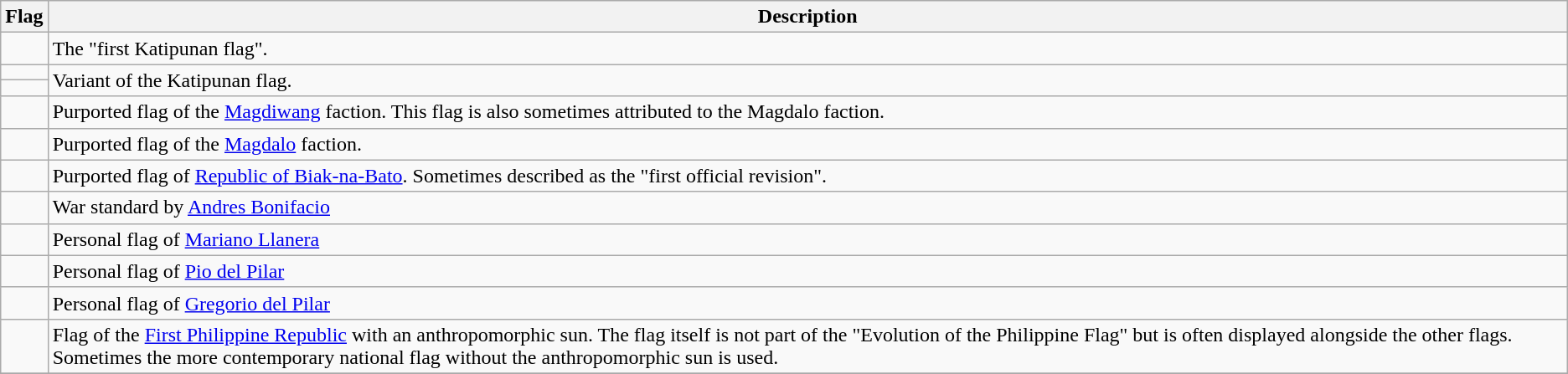<table class="wikitable">
<tr>
<th style="width:110">Flag</th>
<th>Description</th>
</tr>
<tr>
<td style="text-align:center"></td>
<td>The "first Katipunan flag".</td>
</tr>
<tr>
<td style="text-align:center"></td>
<td rowspan=2>Variant of the Katipunan flag.</td>
</tr>
<tr>
<td style="text-align:center"></td>
</tr>
<tr>
<td style="text-align:center"></td>
<td>Purported flag of the <a href='#'>Magdiwang</a> faction. This flag is also sometimes attributed to the Magdalo faction.</td>
</tr>
<tr>
<td style="text-align:center"><br> </td>
<td>Purported flag of the <a href='#'>Magdalo</a> faction.</td>
</tr>
<tr>
<td style="text-align:center"></td>
<td>Purported flag of <a href='#'>Republic of Biak-na-Bato</a>. Sometimes described as the "first official revision".</td>
</tr>
<tr>
<td style="text-align:center"></td>
<td>War standard by <a href='#'>Andres Bonifacio</a></td>
</tr>
<tr>
<td style="text-align:center"></td>
<td>Personal flag of <a href='#'>Mariano Llanera</a></td>
</tr>
<tr>
<td style="text-align:center"></td>
<td>Personal flag of <a href='#'>Pio del Pilar</a></td>
</tr>
<tr>
<td style="text-align:center"></td>
<td>Personal flag of <a href='#'>Gregorio del Pilar</a></td>
</tr>
<tr>
<td style="text-align:center"><br><br></td>
<td>Flag of the <a href='#'>First Philippine Republic</a> with an anthropomorphic sun. The flag itself is not part of the "Evolution of the Philippine Flag" but is often displayed alongside the other flags. Sometimes the more contemporary national flag without the anthropomorphic sun is used.</td>
</tr>
<tr>
</tr>
</table>
